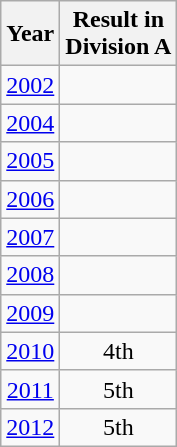<table class="wikitable" style="text-align:center">
<tr>
<th>Year</th>
<th>Result in<br>Division A</th>
</tr>
<tr>
<td><a href='#'>2002</a></td>
<td></td>
</tr>
<tr>
<td><a href='#'>2004</a></td>
<td></td>
</tr>
<tr>
<td><a href='#'>2005</a></td>
<td></td>
</tr>
<tr>
<td><a href='#'>2006</a></td>
<td></td>
</tr>
<tr>
<td><a href='#'>2007</a></td>
<td></td>
</tr>
<tr>
<td><a href='#'>2008</a></td>
<td></td>
</tr>
<tr>
<td><a href='#'>2009</a></td>
<td></td>
</tr>
<tr>
<td><a href='#'>2010</a></td>
<td>4th</td>
</tr>
<tr>
<td><a href='#'>2011</a></td>
<td>5th</td>
</tr>
<tr>
<td><a href='#'>2012</a></td>
<td>5th</td>
</tr>
</table>
